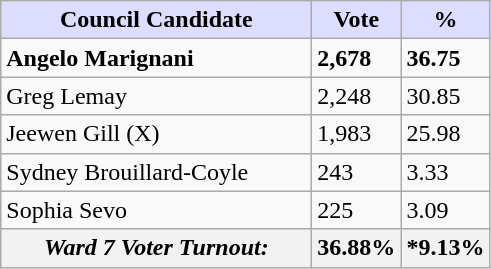<table class="wikitable sortable">
<tr>
<th style="background:#ddf; width:200px;">Council Candidate</th>
<th style="background:#ddf; width:50px;">Vote</th>
<th style="background:#ddf; width:30px;">%</th>
</tr>
<tr>
<td><strong>Angelo Marignani</strong></td>
<td><strong>2,678</strong></td>
<td><strong>36.75</strong></td>
</tr>
<tr>
<td>Greg Lemay</td>
<td>2,248</td>
<td>30.85</td>
</tr>
<tr>
<td>Jeewen Gill (X)</td>
<td>1,983</td>
<td>25.98</td>
</tr>
<tr>
<td>Sydney Brouillard-Coyle</td>
<td>243</td>
<td>3.33</td>
</tr>
<tr>
<td>Sophia Sevo</td>
<td>225</td>
<td>3.09</td>
</tr>
<tr>
<th><em>Ward 7 Voter Turnout:</em></th>
<th>36.88%</th>
<th>*9.13%</th>
</tr>
</table>
